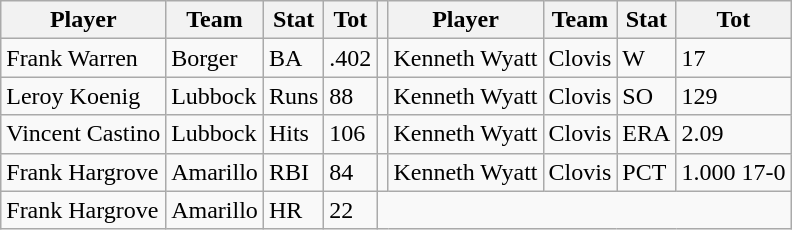<table class="wikitable">
<tr>
<th>Player</th>
<th>Team</th>
<th>Stat</th>
<th>Tot</th>
<th></th>
<th>Player</th>
<th>Team</th>
<th>Stat</th>
<th>Tot</th>
</tr>
<tr>
<td>Frank Warren</td>
<td>Borger</td>
<td>BA</td>
<td>.402</td>
<td></td>
<td>Kenneth Wyatt</td>
<td>Clovis</td>
<td>W</td>
<td>17</td>
</tr>
<tr>
<td>Leroy Koenig</td>
<td>Lubbock</td>
<td>Runs</td>
<td>88</td>
<td></td>
<td>Kenneth Wyatt</td>
<td>Clovis</td>
<td>SO</td>
<td>129</td>
</tr>
<tr>
<td>Vincent Castino</td>
<td>Lubbock</td>
<td>Hits</td>
<td>106</td>
<td></td>
<td>Kenneth Wyatt</td>
<td>Clovis</td>
<td>ERA</td>
<td>2.09</td>
</tr>
<tr>
<td>Frank Hargrove</td>
<td>Amarillo</td>
<td>RBI</td>
<td>84</td>
<td></td>
<td>Kenneth Wyatt</td>
<td>Clovis</td>
<td>PCT</td>
<td>1.000 17-0</td>
</tr>
<tr>
<td>Frank Hargrove</td>
<td>Amarillo</td>
<td>HR</td>
<td>22</td>
</tr>
</table>
